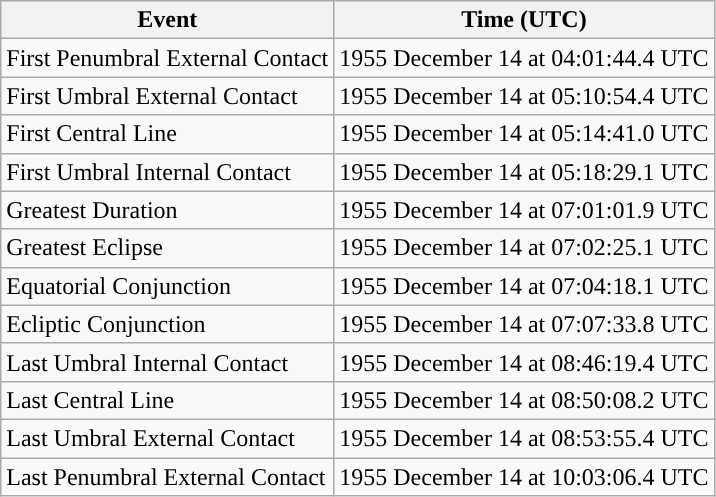<table class="wikitable">
<tr>
<th>Event</th>
<th>Time (UTC)</th>
</tr>
<tr>
<td>First Penumbral External Contact</td>
<td>1955 December 14 at 04:01:44.4 UTC</td>
</tr>
<tr>
<td>First Umbral External Contact</td>
<td>1955 December 14 at 05:10:54.4 UTC</td>
</tr>
<tr>
<td>First Central Line</td>
<td>1955 December 14 at 05:14:41.0 UTC</td>
</tr>
<tr>
<td>First Umbral Internal Contact</td>
<td>1955 December 14 at 05:18:29.1 UTC</td>
</tr>
<tr>
<td>Greatest Duration</td>
<td>1955 December 14 at 07:01:01.9 UTC</td>
</tr>
<tr>
<td>Greatest Eclipse</td>
<td>1955 December 14 at 07:02:25.1 UTC</td>
</tr>
<tr>
<td>Equatorial Conjunction</td>
<td>1955 December 14 at 07:04:18.1 UTC</td>
</tr>
<tr>
<td>Ecliptic Conjunction</td>
<td>1955 December 14 at 07:07:33.8 UTC</td>
</tr>
<tr>
<td>Last Umbral Internal Contact</td>
<td>1955 December 14 at 08:46:19.4 UTC</td>
</tr>
<tr>
<td>Last Central Line</td>
<td>1955 December 14 at 08:50:08.2 UTC</td>
</tr>
<tr>
<td>Last Umbral External Contact</td>
<td>1955 December 14 at 08:53:55.4 UTC</td>
</tr>
<tr>
<td>Last Penumbral External Contact</td>
<td>1955 December 14 at 10:03:06.4 UTC</td>
</tr>
</table>
